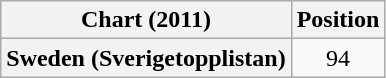<table class="wikitable plainrowheaders" style="text-align:center">
<tr>
<th scope="col">Chart (2011)</th>
<th scope="col">Position</th>
</tr>
<tr>
<th scope="row">Sweden (Sverigetopplistan)</th>
<td>94</td>
</tr>
</table>
